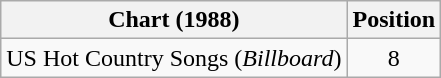<table class="wikitable">
<tr>
<th>Chart (1988)</th>
<th>Position</th>
</tr>
<tr>
<td>US Hot Country Songs (<em>Billboard</em>)</td>
<td align="center">8</td>
</tr>
</table>
